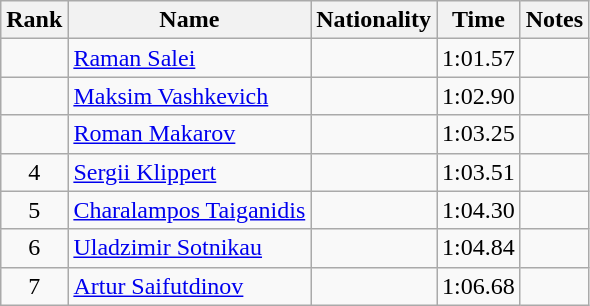<table class="wikitable sortable" style="text-align:center">
<tr>
<th>Rank</th>
<th>Name</th>
<th>Nationality</th>
<th>Time</th>
<th>Notes</th>
</tr>
<tr>
<td></td>
<td align=left><a href='#'>Raman Salei</a></td>
<td align=left></td>
<td>1:01.57</td>
<td></td>
</tr>
<tr>
<td></td>
<td align=left><a href='#'>Maksim Vashkevich</a></td>
<td align=left></td>
<td>1:02.90</td>
<td></td>
</tr>
<tr>
<td></td>
<td align=left><a href='#'>Roman Makarov</a></td>
<td align=left></td>
<td>1:03.25</td>
<td></td>
</tr>
<tr>
<td>4</td>
<td align=left><a href='#'>Sergii Klippert</a></td>
<td align=left></td>
<td>1:03.51</td>
<td></td>
</tr>
<tr>
<td>5</td>
<td align=left><a href='#'>Charalampos Taiganidis</a></td>
<td align=left></td>
<td>1:04.30</td>
<td></td>
</tr>
<tr>
<td>6</td>
<td align=left><a href='#'>Uladzimir Sotnikau</a></td>
<td align=left></td>
<td>1:04.84</td>
<td></td>
</tr>
<tr>
<td>7</td>
<td align=left><a href='#'>Artur Saifutdinov</a></td>
<td align=left></td>
<td>1:06.68</td>
<td></td>
</tr>
</table>
